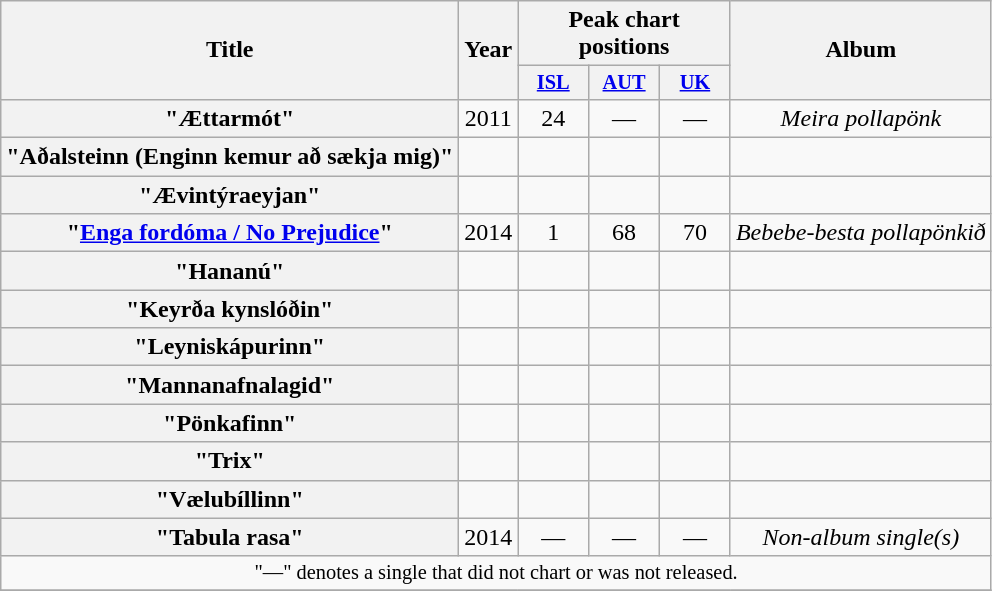<table class="wikitable plainrowheaders" style="text-align:center;">
<tr>
<th scope="col" rowspan="2">Title</th>
<th scope="col" rowspan="2">Year</th>
<th scope="col" colspan="3">Peak chart positions</th>
<th scope="col" rowspan="2">Album</th>
</tr>
<tr>
<th scope="col" style="width:3em;font-size:85%;"><a href='#'>ISL</a></th>
<th scope="col" style="width:3em;font-size:85%;"><a href='#'>AUT</a><br></th>
<th scope="col" style="width:3em;font-size:85%;"><a href='#'>UK</a><br></th>
</tr>
<tr>
<th scope="row">"Ættarmót"</th>
<td>2011</td>
<td>24</td>
<td>—</td>
<td>—</td>
<td><em>Meira pollapönk</em></td>
</tr>
<tr>
<th scope="row">"Aðalsteinn (Enginn kemur að sækja mig)"</th>
<td></td>
<td></td>
<td></td>
<td></td>
<td></td>
</tr>
<tr>
<th scope="row">"Ævintýraeyjan"</th>
<td></td>
<td></td>
<td></td>
<td></td>
<td></td>
</tr>
<tr>
<th scope="row">"<a href='#'>Enga fordóma / No Prejudice</a>"</th>
<td>2014</td>
<td>1</td>
<td>68</td>
<td>70</td>
<td><em>Bebebe-besta pollapönkið</em></td>
</tr>
<tr>
<th scope="row">"Hananú"</th>
<td></td>
<td></td>
<td></td>
<td></td>
<td></td>
</tr>
<tr>
<th scope="row">"Keyrða kynslóðin"</th>
<td></td>
<td></td>
<td></td>
<td></td>
<td></td>
</tr>
<tr>
<th scope="row">"Leyniskápurinn"</th>
<td></td>
<td></td>
<td></td>
<td></td>
<td></td>
</tr>
<tr>
<th scope="row">"Mannanafnalagid"</th>
<td></td>
<td></td>
<td></td>
<td></td>
<td></td>
</tr>
<tr>
<th scope="row">"Pönkafinn"</th>
<td></td>
<td></td>
<td></td>
<td></td>
<td></td>
</tr>
<tr>
<th scope="row">"Trix"</th>
<td></td>
<td></td>
<td></td>
<td></td>
<td></td>
</tr>
<tr>
<th scope="row">"Vælubíllinn"</th>
<td></td>
<td></td>
<td></td>
<td></td>
<td></td>
</tr>
<tr>
<th scope="row">"Tabula rasa"</th>
<td>2014</td>
<td>—</td>
<td>—</td>
<td>—</td>
<td><em>Non-album single(s)</em></td>
</tr>
<tr>
<td colspan="18" style="font-size:85%">"—" denotes a single that did not chart or was not released.</td>
</tr>
<tr>
</tr>
</table>
